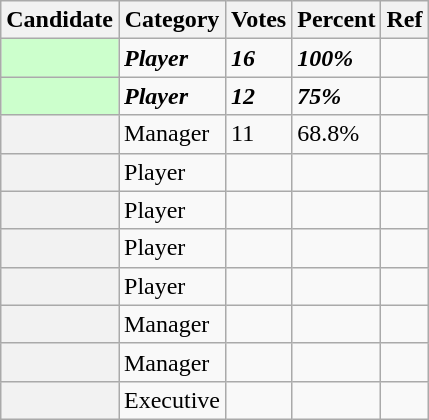<table class="wikitable sortable plainrowheaders">
<tr>
<th scope="col">Candidate</th>
<th scope="col">Category</th>
<th scope="col" data-sort-type="number">Votes</th>
<th scope="col">Percent</th>
<th>Ref</th>
</tr>
<tr>
<th scope="row" style="background:#ccffcc"><strong><em></em></strong></th>
<td><strong><em>Player</em></strong></td>
<td><strong><em>16</em></strong></td>
<td><strong><em>100%</em></strong></td>
<td></td>
</tr>
<tr>
<th scope="row" style="background:#ccffcc"><strong><em></em></strong></th>
<td><strong><em>Player</em></strong></td>
<td><strong><em>12</em></strong></td>
<td><strong><em>75%</em></strong></td>
<td></td>
</tr>
<tr>
<th scope="row"></th>
<td>Manager</td>
<td>11</td>
<td>68.8%</td>
<td></td>
</tr>
<tr>
<th scope="row"></th>
<td>Player</td>
<td></td>
<td></td>
<td></td>
</tr>
<tr>
<th scope="row"></th>
<td>Player</td>
<td></td>
<td></td>
<td></td>
</tr>
<tr>
<th scope="row"></th>
<td>Player</td>
<td></td>
<td></td>
<td></td>
</tr>
<tr>
<th scope="row"></th>
<td>Player</td>
<td></td>
<td></td>
<td></td>
</tr>
<tr>
<th scope="row"></th>
<td>Manager</td>
<td></td>
<td></td>
<td></td>
</tr>
<tr>
<th scope="row"></th>
<td>Manager</td>
<td></td>
<td></td>
<td></td>
</tr>
<tr>
<th scope="row"></th>
<td>Executive</td>
<td></td>
<td></td>
<td></td>
</tr>
</table>
